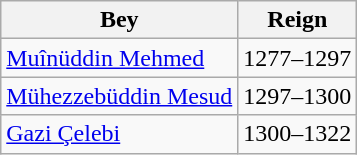<table class="wikitable">
<tr>
<th>Bey</th>
<th>Reign</th>
</tr>
<tr>
<td><a href='#'>Muînüddin Mehmed</a></td>
<td>1277–1297</td>
</tr>
<tr>
<td><a href='#'>Mühezzebüddin Mesud</a></td>
<td>1297–1300</td>
</tr>
<tr>
<td><a href='#'>Gazi Çelebi</a></td>
<td>1300–1322</td>
</tr>
</table>
